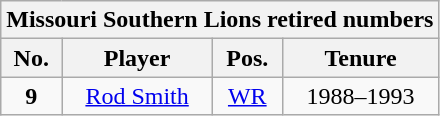<table class="wikitable" style="text-align:center">
<tr>
<th colspan=4 style =><strong>Missouri Southern Lions retired numbers</strong></th>
</tr>
<tr>
<th style = >No.</th>
<th style = >Player</th>
<th style = >Pos.</th>
<th style = >Tenure</th>
</tr>
<tr>
<td><strong>9</strong></td>
<td><a href='#'>Rod Smith</a></td>
<td><a href='#'>WR</a></td>
<td>1988–1993</td>
</tr>
</table>
